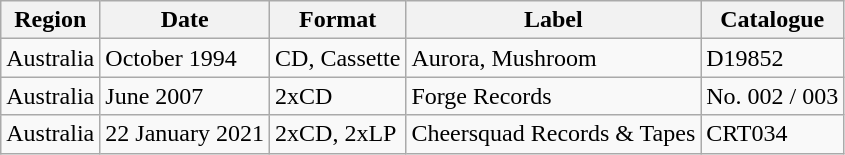<table class="wikitable">
<tr>
<th>Region</th>
<th>Date</th>
<th>Format</th>
<th>Label</th>
<th>Catalogue</th>
</tr>
<tr>
<td>Australia</td>
<td>October 1994</td>
<td>CD, Cassette</td>
<td>Aurora, Mushroom</td>
<td>D19852</td>
</tr>
<tr>
<td>Australia</td>
<td>June 2007</td>
<td>2xCD</td>
<td>Forge Records</td>
<td>No. 002 / 003</td>
</tr>
<tr>
<td>Australia</td>
<td>22 January 2021</td>
<td>2xCD, 2xLP</td>
<td>Cheersquad Records & Tapes</td>
<td>CRT034</td>
</tr>
</table>
